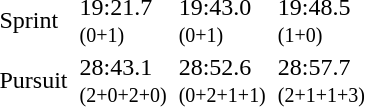<table>
<tr>
<td>Sprint<br></td>
<td></td>
<td>19:21.7<br><small>(0+1)</small></td>
<td></td>
<td>19:43.0<br><small>(0+1)</small></td>
<td></td>
<td>19:48.5<br><small>(1+0)</small></td>
</tr>
<tr>
<td>Pursuit<br></td>
<td></td>
<td>28:43.1<br><small>(2+0+2+0)</small></td>
<td></td>
<td>28:52.6<br><small>(0+2+1+1)</small></td>
<td></td>
<td>28:57.7<br><small>(2+1+1+3)</small></td>
</tr>
</table>
